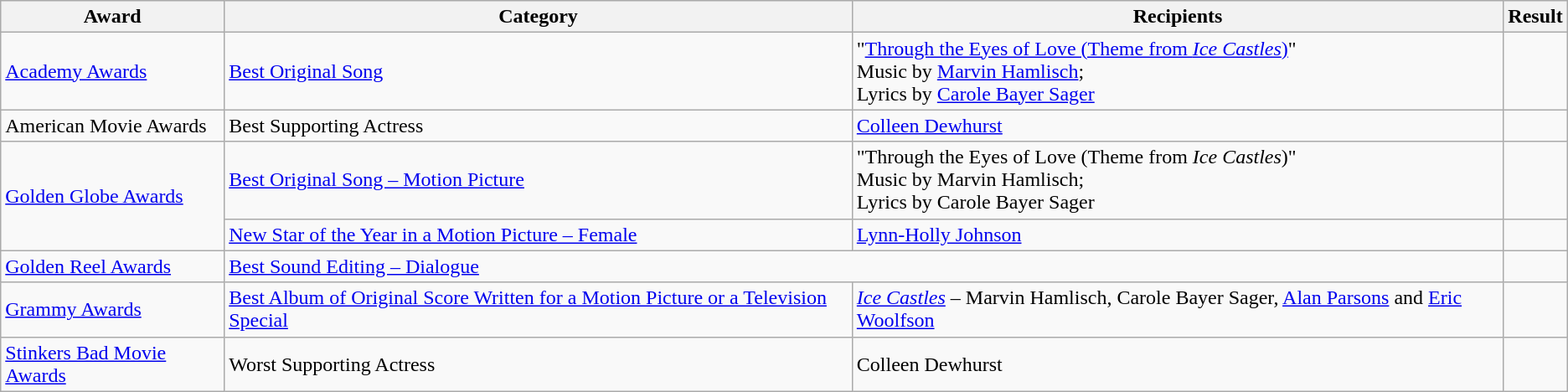<table class="wikitable plainrowheaders">
<tr>
<th>Award</th>
<th>Category</th>
<th>Recipients</th>
<th>Result</th>
</tr>
<tr>
<td><a href='#'>Academy Awards</a></td>
<td><a href='#'>Best Original Song</a></td>
<td>"<a href='#'>Through the Eyes of Love (Theme from <em>Ice Castles</em>)</a>" <br> Music by <a href='#'>Marvin Hamlisch</a>; <br> Lyrics by <a href='#'>Carole Bayer Sager</a></td>
<td></td>
</tr>
<tr>
<td>American Movie Awards</td>
<td>Best Supporting Actress</td>
<td><a href='#'>Colleen Dewhurst</a></td>
<td></td>
</tr>
<tr>
<td rowspan="2"><a href='#'>Golden Globe Awards</a></td>
<td><a href='#'>Best Original Song – Motion Picture</a></td>
<td>"Through the Eyes of Love (Theme from <em>Ice Castles</em>)" <br> Music by Marvin Hamlisch; <br> Lyrics by Carole Bayer Sager</td>
<td></td>
</tr>
<tr>
<td><a href='#'>New Star of the Year in a Motion Picture – Female</a></td>
<td><a href='#'>Lynn-Holly Johnson</a></td>
<td></td>
</tr>
<tr>
<td><a href='#'>Golden Reel Awards</a></td>
<td colspan="2"><a href='#'>Best Sound Editing – Dialogue</a></td>
<td></td>
</tr>
<tr>
<td><a href='#'>Grammy Awards</a></td>
<td><a href='#'>Best Album of Original Score Written for a Motion Picture or a Television Special</a></td>
<td><em><a href='#'>Ice Castles</a></em> – Marvin Hamlisch, Carole Bayer Sager, <a href='#'>Alan Parsons</a> and <a href='#'>Eric Woolfson</a></td>
<td></td>
</tr>
<tr>
<td><a href='#'>Stinkers Bad Movie Awards</a></td>
<td>Worst Supporting Actress</td>
<td>Colleen Dewhurst</td>
<td></td>
</tr>
</table>
